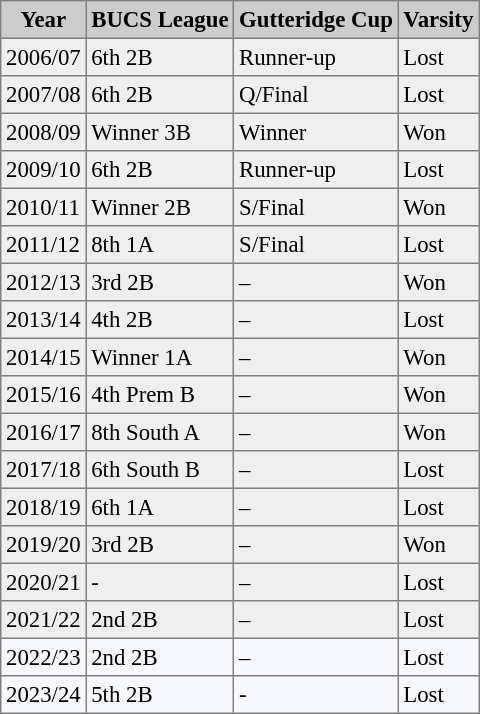<table bgcolor="#f7f8ff" cellpadding="3" cellspacing="0" border="1" style="font-size: 95%; border: gray solid 1px; border-collapse: collapse;">
<tr bgcolor="#CCCCCC">
<td align="center"><strong>Year</strong></td>
<td align="center"><strong>BUCS League</strong></td>
<td align="center"><strong>Gutteridge Cup</strong></td>
<td align="center"><strong>Varsity</strong></td>
</tr>
<tr bgcolor="#EFEFEF">
<td>2006/07</td>
<td>6th 2B</td>
<td>Runner-up</td>
<td>Lost</td>
</tr>
<tr bgcolor="#EFEFEF">
<td>2007/08</td>
<td>6th 2B</td>
<td>Q/Final</td>
<td>Lost</td>
</tr>
<tr bgcolor="#EFEFEF">
<td>2008/09</td>
<td>Winner 3B</td>
<td>Winner</td>
<td>Won</td>
</tr>
<tr bgcolor="#EFEFEF">
<td>2009/10</td>
<td>6th 2B</td>
<td>Runner-up</td>
<td>Lost</td>
</tr>
<tr bgcolor="#EFEFEF">
<td>2010/11</td>
<td>Winner 2B</td>
<td>S/Final</td>
<td>Won</td>
</tr>
<tr bgcolor="#EFEFEF">
<td>2011/12</td>
<td>8th 1A</td>
<td>S/Final</td>
<td>Lost</td>
</tr>
<tr bgcolor="#EFEFEF">
<td>2012/13</td>
<td>3rd 2B</td>
<td>–</td>
<td>Won</td>
</tr>
<tr bgcolor="#EFEFEF">
<td>2013/14</td>
<td>4th 2B</td>
<td>–</td>
<td>Lost</td>
</tr>
<tr bgcolor="#EFEFEF">
<td>2014/15</td>
<td>Winner 1A</td>
<td>–</td>
<td>Won</td>
</tr>
<tr bgcolor="#EFEFEF">
<td>2015/16</td>
<td>4th Prem B</td>
<td>–</td>
<td>Won</td>
</tr>
<tr bgcolor="#EFEFEF">
<td>2016/17</td>
<td>8th South A</td>
<td>–</td>
<td>Won</td>
</tr>
<tr bgcolor="#EFEFEF">
<td>2017/18</td>
<td>6th South B</td>
<td>–</td>
<td>Lost</td>
</tr>
<tr bgcolor="#EFEFEF">
<td>2018/19</td>
<td>6th 1A</td>
<td>–</td>
<td>Lost</td>
</tr>
<tr bgcolor="#EFEFEF">
<td>2019/20</td>
<td>3rd 2B</td>
<td>–</td>
<td>Won</td>
</tr>
<tr bgcolor="#EFEFEF">
<td>2020/21</td>
<td>-</td>
<td>–</td>
<td>Lost</td>
</tr>
<tr bgcolor="#EFEFEF">
<td>2021/22</td>
<td>2nd 2B</td>
<td>–</td>
<td>Lost</td>
</tr>
<tr>
<td>2022/23</td>
<td>2nd 2B</td>
<td>–</td>
<td>Lost</td>
</tr>
<tr>
<td>2023/24</td>
<td>5th 2B</td>
<td>-</td>
<td>Lost</td>
</tr>
</table>
